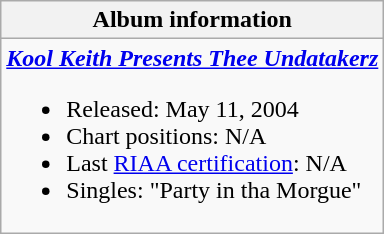<table class="wikitable">
<tr>
<th align="left">Album information</th>
</tr>
<tr>
<td align="left"><strong><em><a href='#'>Kool Keith Presents Thee Undatakerz</a></em></strong><br><ul><li>Released: May 11, 2004</li><li>Chart positions: N/A</li><li>Last <a href='#'>RIAA certification</a>: N/A</li><li>Singles: "Party in tha Morgue"</li></ul></td>
</tr>
</table>
